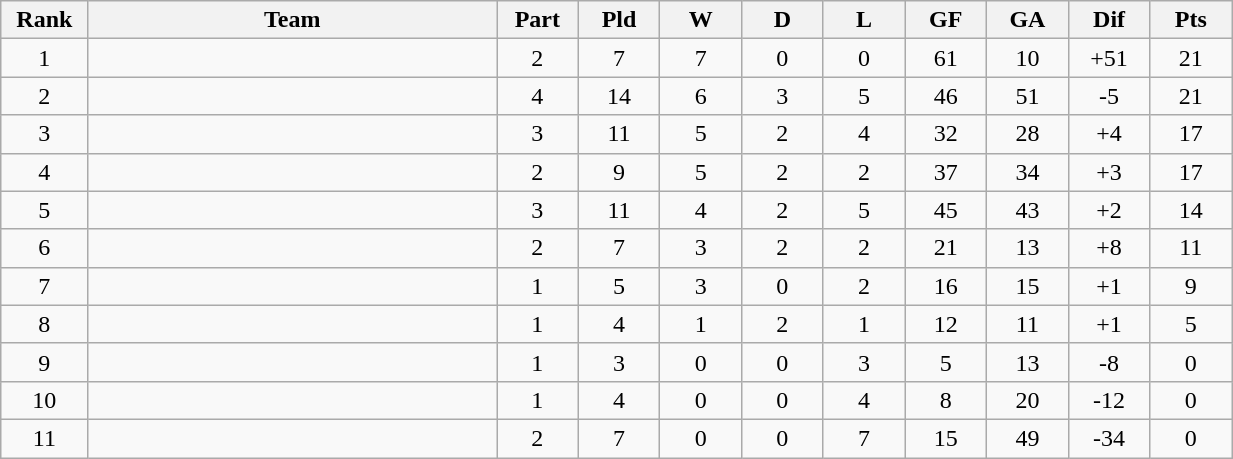<table class="wikitable sortable" width=65% style="text-align:center">
<tr>
<th width=5%>Rank</th>
<th width=25%>Team</th>
<th width=5%>Part</th>
<th width=5%>Pld</th>
<th width=5%>W</th>
<th width=5%>D</th>
<th width=5%>L</th>
<th width=5%>GF</th>
<th width=5%>GA</th>
<th width=5%>Dif</th>
<th width=5%>Pts</th>
</tr>
<tr>
<td>1</td>
<td style="text-align:left;"></td>
<td>2</td>
<td>7</td>
<td>7</td>
<td>0</td>
<td>0</td>
<td>61</td>
<td>10</td>
<td>+51</td>
<td>21</td>
</tr>
<tr>
<td>2</td>
<td style="text-align:left;"></td>
<td>4</td>
<td>14</td>
<td>6</td>
<td>3</td>
<td>5</td>
<td>46</td>
<td>51</td>
<td>-5</td>
<td>21</td>
</tr>
<tr>
<td>3</td>
<td style="text-align:left;"></td>
<td>3</td>
<td>11</td>
<td>5</td>
<td>2</td>
<td>4</td>
<td>32</td>
<td>28</td>
<td>+4</td>
<td>17</td>
</tr>
<tr>
<td>4</td>
<td style="text-align:left;"></td>
<td>2</td>
<td>9</td>
<td>5</td>
<td>2</td>
<td>2</td>
<td>37</td>
<td>34</td>
<td>+3</td>
<td>17</td>
</tr>
<tr>
<td>5</td>
<td style="text-align:left;"></td>
<td>3</td>
<td>11</td>
<td>4</td>
<td>2</td>
<td>5</td>
<td>45</td>
<td>43</td>
<td>+2</td>
<td>14</td>
</tr>
<tr>
<td>6</td>
<td style="text-align:left;"></td>
<td>2</td>
<td>7</td>
<td>3</td>
<td>2</td>
<td>2</td>
<td>21</td>
<td>13</td>
<td>+8</td>
<td>11</td>
</tr>
<tr>
<td>7</td>
<td style="text-align:left;"></td>
<td>1</td>
<td>5</td>
<td>3</td>
<td>0</td>
<td>2</td>
<td>16</td>
<td>15</td>
<td>+1</td>
<td>9</td>
</tr>
<tr>
<td>8</td>
<td style="text-align:left;"></td>
<td>1</td>
<td>4</td>
<td>1</td>
<td>2</td>
<td>1</td>
<td>12</td>
<td>11</td>
<td>+1</td>
<td>5</td>
</tr>
<tr>
<td>9</td>
<td style="text-align:left;"></td>
<td>1</td>
<td>3</td>
<td>0</td>
<td>0</td>
<td>3</td>
<td>5</td>
<td>13</td>
<td>-8</td>
<td>0</td>
</tr>
<tr>
<td>10</td>
<td style="text-align:left;"></td>
<td>1</td>
<td>4</td>
<td>0</td>
<td>0</td>
<td>4</td>
<td>8</td>
<td>20</td>
<td>-12</td>
<td>0</td>
</tr>
<tr>
<td>11</td>
<td style="text-align:left;"></td>
<td>2</td>
<td>7</td>
<td>0</td>
<td>0</td>
<td>7</td>
<td>15</td>
<td>49</td>
<td>-34</td>
<td>0</td>
</tr>
</table>
